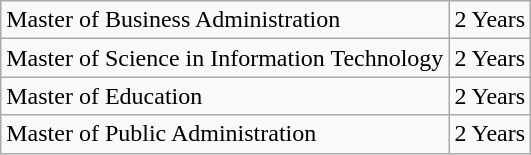<table class="wikitable">
<tr>
<td>Master of Business Administration</td>
<td>2 Years</td>
</tr>
<tr>
<td>Master of Science in Information Technology</td>
<td>2 Years</td>
</tr>
<tr>
<td>Master of Education</td>
<td>2 Years</td>
</tr>
<tr>
<td>Master of Public Administration</td>
<td>2 Years</td>
</tr>
</table>
